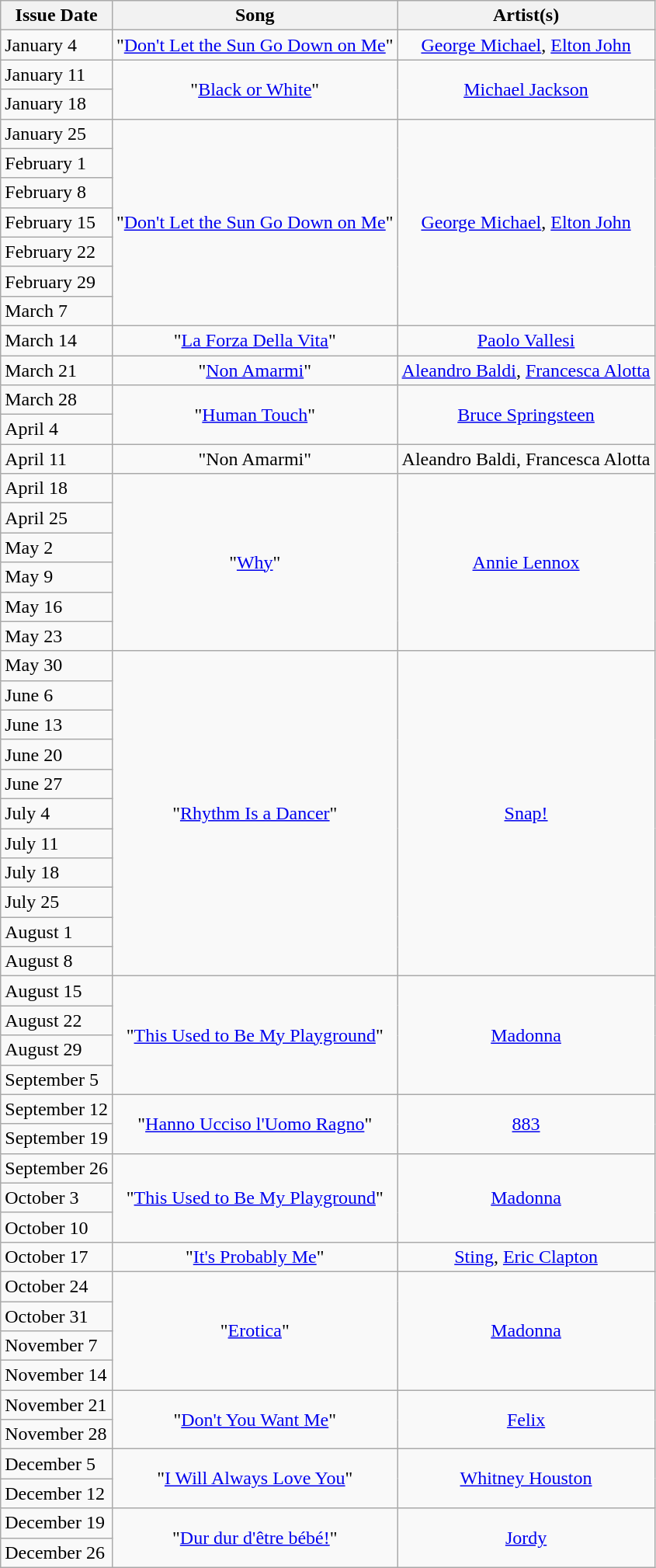<table class="wikitable">
<tr>
<th align="center">Issue Date</th>
<th align="center">Song</th>
<th align="center">Artist(s)</th>
</tr>
<tr>
<td align="left">January 4</td>
<td align="center" rowspan="1">"<a href='#'>Don't Let the Sun Go Down on Me</a>"</td>
<td align="center" rowspan="1"><a href='#'>George Michael</a>, <a href='#'>Elton John</a></td>
</tr>
<tr>
<td align="left">January 11</td>
<td align="center" rowspan="2">"<a href='#'>Black or White</a>"</td>
<td align="center" rowspan="2"><a href='#'>Michael Jackson</a></td>
</tr>
<tr>
<td>January 18</td>
</tr>
<tr>
<td align="left">January 25</td>
<td align="center" rowspan="7">"<a href='#'>Don't Let the Sun Go Down on Me</a>"</td>
<td align="center" rowspan="7"><a href='#'>George Michael</a>, <a href='#'>Elton John</a></td>
</tr>
<tr>
<td>February 1</td>
</tr>
<tr>
<td>February 8</td>
</tr>
<tr>
<td>February 15</td>
</tr>
<tr>
<td>February 22</td>
</tr>
<tr>
<td>February 29</td>
</tr>
<tr>
<td>March 7</td>
</tr>
<tr>
<td align="left">March 14</td>
<td align="center" rowspan="1">"<a href='#'>La Forza Della Vita</a>"</td>
<td align="center" rowspan="1"><a href='#'>Paolo Vallesi</a></td>
</tr>
<tr>
<td align="left">March 21</td>
<td align="center" rowspan="1">"<a href='#'>Non Amarmi</a>"</td>
<td align="center" rowspan="1"><a href='#'>Aleandro Baldi</a>, <a href='#'>Francesca Alotta</a></td>
</tr>
<tr>
<td align="left">March 28</td>
<td align="center" rowspan="2">"<a href='#'>Human Touch</a>"</td>
<td align="center" rowspan="2"><a href='#'>Bruce Springsteen</a></td>
</tr>
<tr>
<td>April 4</td>
</tr>
<tr>
<td align="left">April 11</td>
<td align="center" rowspan="1">"Non Amarmi"</td>
<td align="center" rowspan="1">Aleandro Baldi, Francesca Alotta</td>
</tr>
<tr>
<td align="left">April 18</td>
<td align="center" rowspan="6">"<a href='#'>Why</a>"</td>
<td align="center" rowspan="6"><a href='#'>Annie Lennox</a></td>
</tr>
<tr>
<td>April 25</td>
</tr>
<tr>
<td>May 2</td>
</tr>
<tr>
<td>May 9</td>
</tr>
<tr>
<td>May 16</td>
</tr>
<tr>
<td>May 23</td>
</tr>
<tr>
<td align="left">May 30</td>
<td align="center" rowspan="11">"<a href='#'>Rhythm Is a Dancer</a>"</td>
<td align="center" rowspan="11"><a href='#'>Snap!</a></td>
</tr>
<tr>
<td>June 6</td>
</tr>
<tr>
<td>June 13</td>
</tr>
<tr>
<td>June 20</td>
</tr>
<tr>
<td>June 27</td>
</tr>
<tr>
<td>July 4</td>
</tr>
<tr>
<td>July 11</td>
</tr>
<tr>
<td>July 18</td>
</tr>
<tr>
<td>July 25</td>
</tr>
<tr>
<td>August 1</td>
</tr>
<tr>
<td>August 8</td>
</tr>
<tr>
<td align="left">August 15</td>
<td align="center" rowspan="4">"<a href='#'>This Used to Be My Playground</a>"</td>
<td align="center" rowspan="4"><a href='#'>Madonna</a></td>
</tr>
<tr>
<td>August 22</td>
</tr>
<tr>
<td>August 29</td>
</tr>
<tr>
<td>September 5</td>
</tr>
<tr>
<td align="left">September 12</td>
<td align="center" rowspan="2">"<a href='#'>Hanno Ucciso l'Uomo Ragno</a>"</td>
<td align="center" rowspan="2"><a href='#'>883</a></td>
</tr>
<tr>
<td>September 19</td>
</tr>
<tr>
<td align="left">September 26</td>
<td align="center" rowspan="3">"<a href='#'>This Used to Be My Playground</a>"</td>
<td align="center" rowspan="3"><a href='#'>Madonna</a></td>
</tr>
<tr>
<td>October 3</td>
</tr>
<tr>
<td>October 10</td>
</tr>
<tr>
<td align="left">October 17</td>
<td align="center" rowspan="1">"<a href='#'>It's Probably Me</a>"</td>
<td align="center" rowspan="1"><a href='#'>Sting</a>, <a href='#'>Eric Clapton</a></td>
</tr>
<tr>
<td align="left">October 24</td>
<td align="center" rowspan="4">"<a href='#'>Erotica</a>"</td>
<td align="center" rowspan="4"><a href='#'>Madonna</a></td>
</tr>
<tr>
<td>October 31</td>
</tr>
<tr>
<td>November 7</td>
</tr>
<tr>
<td>November 14</td>
</tr>
<tr>
<td align="left">November 21</td>
<td align="center" rowspan="2">"<a href='#'>Don't You Want Me</a>"</td>
<td align="center" rowspan="2"><a href='#'>Felix</a></td>
</tr>
<tr>
<td>November 28</td>
</tr>
<tr>
<td align="left">December 5</td>
<td align="center" rowspan="2">"<a href='#'>I Will Always Love You</a>"</td>
<td align="center" rowspan="2"><a href='#'>Whitney Houston</a></td>
</tr>
<tr>
<td>December 12</td>
</tr>
<tr>
<td align="left">December 19</td>
<td align="center" rowspan="2">"<a href='#'>Dur dur d'être bébé!</a>"</td>
<td align="center" rowspan="2"><a href='#'>Jordy</a></td>
</tr>
<tr>
<td>December 26</td>
</tr>
</table>
